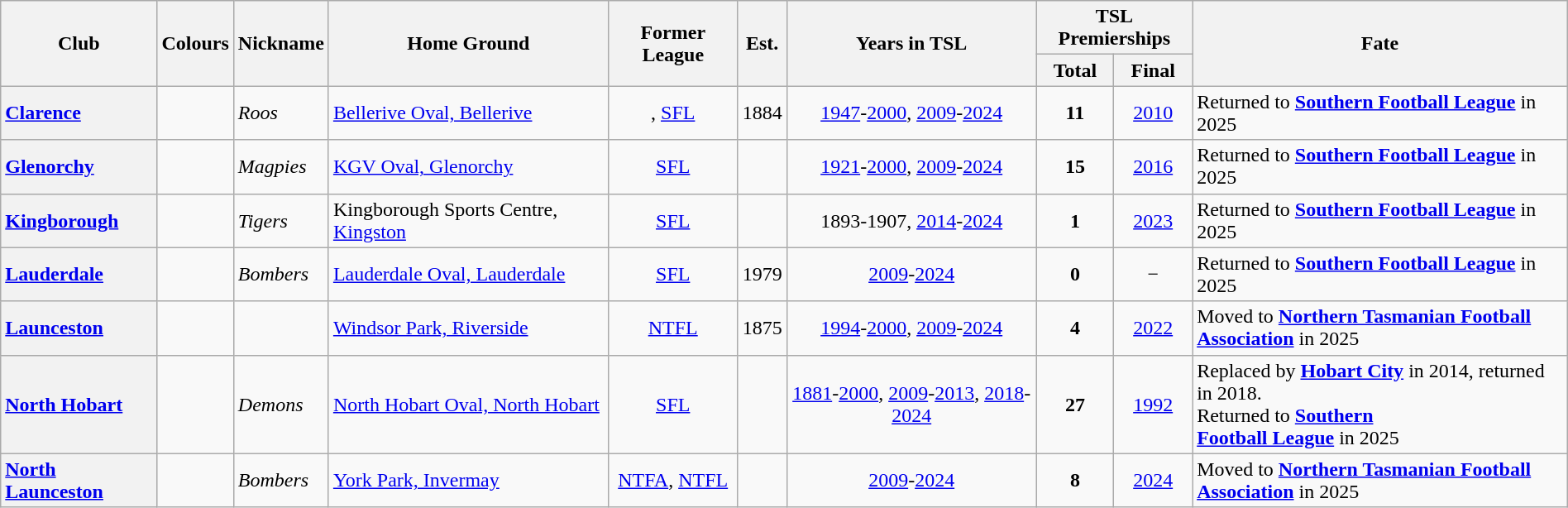<table class="wikitable sortable" style="text-align:center; width:100%">
<tr>
<th rowspan="2">Club</th>
<th rowspan="2"; class=unsortable>Colours</th>
<th rowspan="2">Nickname</th>
<th rowspan="2">Home Ground</th>
<th rowspan="2">Former League</th>
<th rowspan="2">Est.</th>
<th rowspan="2">Years in TSL</th>
<th colspan="2">TSL Premierships</th>
<th rowspan="2">Fate</th>
</tr>
<tr>
<th>Total</th>
<th>Final</th>
</tr>
<tr>
<th style="text-align:left"><a href='#'>Clarence</a></th>
<td></td>
<td align="left"><em>Roos</em></td>
<td align="left"><a href='#'>Bellerive Oval, Bellerive</a></td>
<td>, <a href='#'>SFL</a></td>
<td>1884</td>
<td><a href='#'>1947</a>-<a href='#'>2000</a>, <a href='#'>2009</a>-<a href='#'>2024</a></td>
<td><strong>11</strong></td>
<td><a href='#'>2010</a></td>
<td align="left">Returned to <strong><a href='#'>Southern Football League</a></strong> in 2025</td>
</tr>
<tr>
<th style="text-align:left"><a href='#'>Glenorchy</a></th>
<td></td>
<td align="left"><em>Magpies</em></td>
<td align="left"><a href='#'>KGV Oval, Glenorchy</a></td>
<td><a href='#'>SFL</a></td>
<td></td>
<td><a href='#'>1921</a>-<a href='#'>2000</a>, <a href='#'>2009</a>-<a href='#'>2024</a></td>
<td><strong>15</strong></td>
<td><a href='#'>2016</a></td>
<td align="left">Returned to <strong><a href='#'>Southern Football League</a></strong> in 2025</td>
</tr>
<tr>
<th style="text-align:left"><a href='#'>Kingborough</a></th>
<td></td>
<td align="left"><em>Tigers</em></td>
<td align="left">Kingborough Sports Centre, <a href='#'>Kingston</a></td>
<td><a href='#'>SFL</a></td>
<td></td>
<td>1893-1907, <a href='#'>2014</a>-<a href='#'>2024</a></td>
<td><strong>1</strong></td>
<td><a href='#'>2023</a></td>
<td align="left">Returned to <strong><a href='#'>Southern Football League</a></strong> in 2025</td>
</tr>
<tr>
<th style="text-align:left"><a href='#'>Lauderdale</a></th>
<td></td>
<td align="left"><em>Bombers</em></td>
<td align="left"><a href='#'>Lauderdale Oval, Lauderdale</a></td>
<td><a href='#'>SFL</a></td>
<td>1979</td>
<td><a href='#'>2009</a>-<a href='#'>2024</a></td>
<td><strong>0</strong></td>
<td>−</td>
<td align="left">Returned to <strong><a href='#'>Southern Football League</a></strong> in 2025</td>
</tr>
<tr>
<th style="text-align:left"><a href='#'>Launceston</a></th>
<td></td>
<td align="left"><em></em></td>
<td align="left"><a href='#'>Windsor Park, Riverside</a></td>
<td><a href='#'>NTFL</a></td>
<td>1875</td>
<td><a href='#'>1994</a>-<a href='#'>2000</a>, <a href='#'>2009</a>-<a href='#'>2024</a></td>
<td><strong>4</strong></td>
<td><a href='#'>2022</a></td>
<td align="left">Moved to <a href='#'><strong>Northern Tasmanian Football<br>Association</strong></a> in 2025</td>
</tr>
<tr>
<th style="text-align:left"><a href='#'>North Hobart</a></th>
<td></td>
<td align="left"><em>Demons</em></td>
<td align="left"><a href='#'>North Hobart Oval, North Hobart</a></td>
<td><a href='#'>SFL</a></td>
<td></td>
<td><a href='#'>1881</a>-<a href='#'>2000</a>, <a href='#'>2009</a>-<a href='#'>2013</a>, <a href='#'>2018</a>-<a href='#'>2024</a></td>
<td><strong>27</strong></td>
<td><a href='#'>1992</a></td>
<td align="left">Replaced by <strong><a href='#'>Hobart City</a></strong> in 2014, returned in 2018.<br>Returned to <strong><a href='#'>Southern<br>Football League</a></strong> in 2025</td>
</tr>
<tr>
<th style="text-align:left"><a href='#'>North Launceston</a></th>
<td></td>
<td align="left"><em>Bombers</em></td>
<td align="left"><a href='#'>York Park, Invermay</a></td>
<td><a href='#'>NTFA</a>, <a href='#'>NTFL</a></td>
<td></td>
<td><a href='#'>2009</a>-<a href='#'>2024</a></td>
<td><strong>8</strong></td>
<td><a href='#'>2024</a></td>
<td align="left">Moved to <a href='#'><strong>Northern Tasmanian Football<br>Association</strong></a> in 2025</td>
</tr>
</table>
